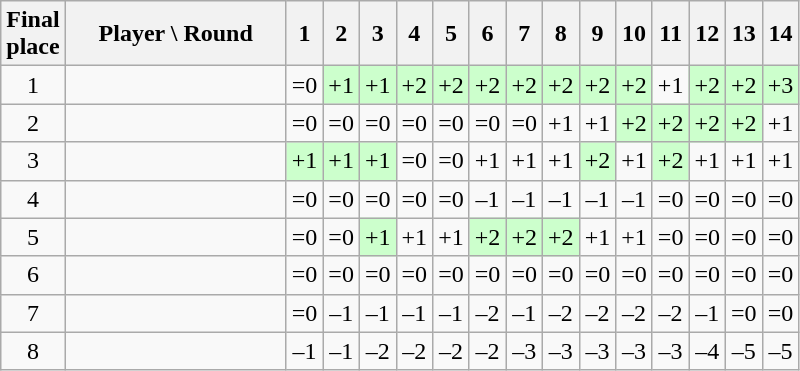<table class="wikitable" style="font-size:100%; text-align:center; white-space: nowrap;">
<tr>
<th>Final<br>place</th>
<th style="width:140px;">Player \ Round</th>
<th>1</th>
<th>2</th>
<th>3</th>
<th>4</th>
<th>5</th>
<th>6</th>
<th>7</th>
<th>8</th>
<th>9</th>
<th>10</th>
<th>11</th>
<th>12</th>
<th>13</th>
<th>14</th>
</tr>
<tr>
<td>1</td>
<td align=left></td>
<td>=0</td>
<td bgcolor=#ccffcc>+1</td>
<td bgcolor=#ccffcc>+1</td>
<td bgcolor=#ccffcc>+2</td>
<td bgcolor=#ccffcc>+2</td>
<td bgcolor=#ccffcc>+2</td>
<td bgcolor=#ccffcc>+2</td>
<td bgcolor=#ccffcc>+2</td>
<td bgcolor=#ccffcc>+2</td>
<td bgcolor=#ccffcc>+2</td>
<td>+1</td>
<td bgcolor=#ccffcc>+2</td>
<td bgcolor=#ccffcc>+2</td>
<td bgcolor=#ccffcc>+3</td>
</tr>
<tr>
<td>2</td>
<td align=left></td>
<td>=0</td>
<td>=0</td>
<td>=0</td>
<td>=0</td>
<td>=0</td>
<td>=0</td>
<td>=0</td>
<td>+1</td>
<td>+1</td>
<td bgcolor=#ccffcc>+2</td>
<td bgcolor=#ccffcc>+2</td>
<td bgcolor=#ccffcc>+2</td>
<td bgcolor=#ccffcc>+2</td>
<td>+1</td>
</tr>
<tr>
<td>3</td>
<td align=left></td>
<td bgcolor=#ccffcc>+1</td>
<td bgcolor=#ccffcc>+1</td>
<td bgcolor=#ccffcc>+1</td>
<td>=0</td>
<td>=0</td>
<td>+1</td>
<td>+1</td>
<td>+1</td>
<td bgcolor=#ccffcc>+2</td>
<td>+1</td>
<td bgcolor=#ccffcc>+2</td>
<td>+1</td>
<td>+1</td>
<td>+1</td>
</tr>
<tr>
<td>4</td>
<td align=left></td>
<td>=0</td>
<td>=0</td>
<td>=0</td>
<td>=0</td>
<td>=0</td>
<td>–1</td>
<td>–1</td>
<td>–1</td>
<td>–1</td>
<td>–1</td>
<td>=0</td>
<td>=0</td>
<td>=0</td>
<td>=0</td>
</tr>
<tr>
<td>5</td>
<td align=left></td>
<td>=0</td>
<td>=0</td>
<td bgcolor=#ccffcc>+1</td>
<td>+1</td>
<td>+1</td>
<td bgcolor=#ccffcc>+2</td>
<td bgcolor=#ccffcc>+2</td>
<td bgcolor=#ccffcc>+2</td>
<td>+1</td>
<td>+1</td>
<td>=0</td>
<td>=0</td>
<td>=0</td>
<td>=0</td>
</tr>
<tr>
<td>6</td>
<td align=left></td>
<td>=0</td>
<td>=0</td>
<td>=0</td>
<td>=0</td>
<td>=0</td>
<td>=0</td>
<td>=0</td>
<td>=0</td>
<td>=0</td>
<td>=0</td>
<td>=0</td>
<td>=0</td>
<td>=0</td>
<td>=0</td>
</tr>
<tr>
<td>7</td>
<td align=left></td>
<td>=0</td>
<td>–1</td>
<td>–1</td>
<td>–1</td>
<td>–1</td>
<td>–2</td>
<td>–1</td>
<td>–2</td>
<td>–2</td>
<td>–2</td>
<td>–2</td>
<td>–1</td>
<td>=0</td>
<td>=0</td>
</tr>
<tr>
<td>8</td>
<td align=left></td>
<td>–1</td>
<td>–1</td>
<td>–2</td>
<td>–2</td>
<td>–2</td>
<td>–2</td>
<td>–3</td>
<td>–3</td>
<td>–3</td>
<td>–3</td>
<td>–3</td>
<td>–4</td>
<td>–5</td>
<td>–5</td>
</tr>
</table>
